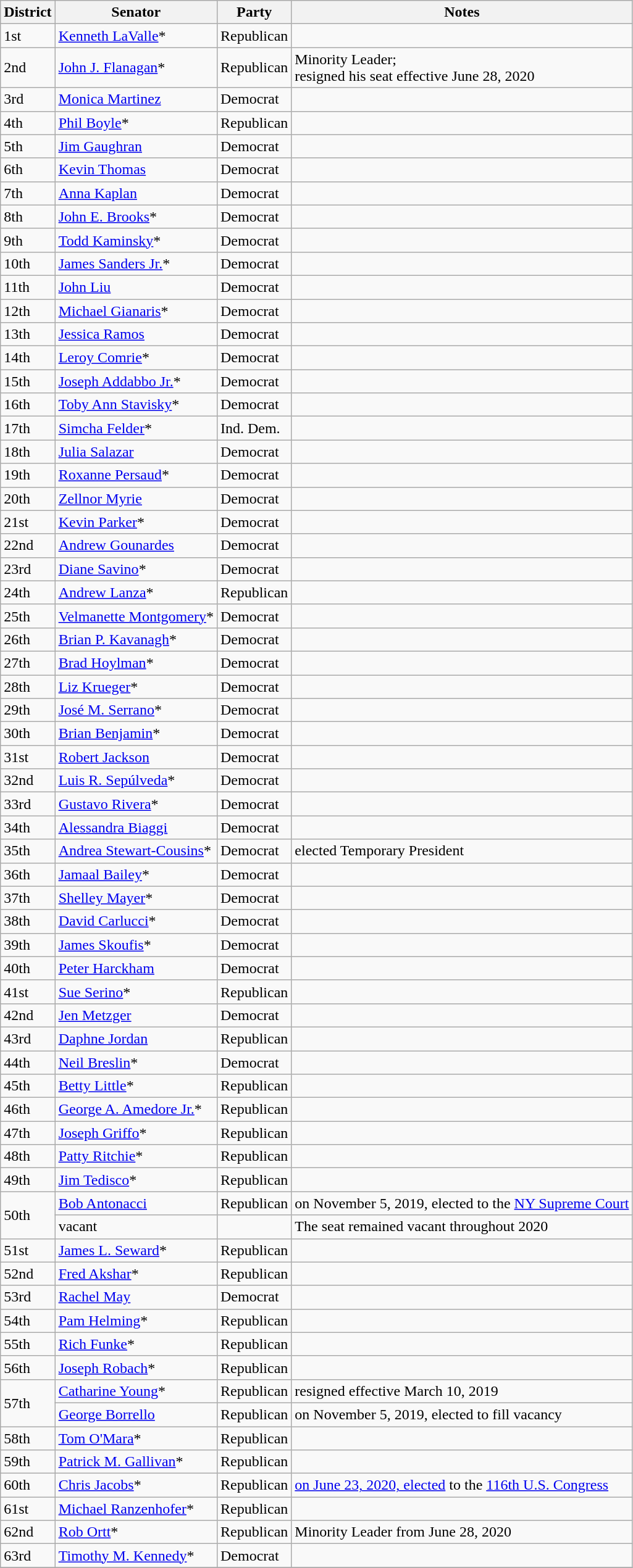<table class=wikitable>
<tr>
<th>District</th>
<th>Senator</th>
<th>Party</th>
<th>Notes</th>
</tr>
<tr>
<td>1st</td>
<td><a href='#'>Kenneth LaValle</a>*</td>
<td>Republican</td>
<td></td>
</tr>
<tr>
<td>2nd</td>
<td><a href='#'>John J. Flanagan</a>*</td>
<td>Republican</td>
<td>Minority Leader; <br>resigned his seat effective June 28, 2020</td>
</tr>
<tr>
<td>3rd</td>
<td><a href='#'>Monica Martinez</a></td>
<td>Democrat</td>
<td></td>
</tr>
<tr>
<td>4th</td>
<td><a href='#'>Phil Boyle</a>*</td>
<td>Republican</td>
<td></td>
</tr>
<tr>
<td>5th</td>
<td><a href='#'>Jim Gaughran</a></td>
<td>Democrat</td>
<td></td>
</tr>
<tr>
<td>6th</td>
<td><a href='#'>Kevin Thomas</a></td>
<td>Democrat</td>
<td></td>
</tr>
<tr>
<td>7th</td>
<td><a href='#'>Anna Kaplan</a></td>
<td>Democrat</td>
<td></td>
</tr>
<tr>
<td>8th</td>
<td><a href='#'>John E. Brooks</a>*</td>
<td>Democrat</td>
<td></td>
</tr>
<tr>
<td>9th</td>
<td><a href='#'>Todd Kaminsky</a>*</td>
<td>Democrat</td>
<td></td>
</tr>
<tr>
<td>10th</td>
<td><a href='#'>James Sanders Jr.</a>*</td>
<td>Democrat</td>
<td></td>
</tr>
<tr>
<td>11th</td>
<td><a href='#'>John Liu</a></td>
<td>Democrat</td>
<td></td>
</tr>
<tr>
<td>12th</td>
<td><a href='#'>Michael Gianaris</a>*</td>
<td>Democrat</td>
<td></td>
</tr>
<tr>
<td>13th</td>
<td><a href='#'>Jessica Ramos</a></td>
<td>Democrat</td>
<td></td>
</tr>
<tr>
<td>14th</td>
<td><a href='#'>Leroy Comrie</a>*</td>
<td>Democrat</td>
<td></td>
</tr>
<tr>
<td>15th</td>
<td><a href='#'>Joseph Addabbo Jr.</a>*</td>
<td>Democrat</td>
<td></td>
</tr>
<tr>
<td>16th</td>
<td><a href='#'>Toby Ann Stavisky</a>*</td>
<td>Democrat</td>
<td></td>
</tr>
<tr>
<td>17th</td>
<td><a href='#'>Simcha Felder</a>*</td>
<td>Ind. Dem.</td>
<td></td>
</tr>
<tr>
<td>18th</td>
<td><a href='#'>Julia Salazar</a></td>
<td>Democrat</td>
<td></td>
</tr>
<tr>
<td>19th</td>
<td><a href='#'>Roxanne Persaud</a>*</td>
<td>Democrat</td>
<td></td>
</tr>
<tr>
<td>20th</td>
<td><a href='#'>Zellnor Myrie</a></td>
<td>Democrat</td>
<td></td>
</tr>
<tr>
<td>21st</td>
<td><a href='#'>Kevin Parker</a>*</td>
<td>Democrat</td>
<td></td>
</tr>
<tr>
<td>22nd</td>
<td><a href='#'>Andrew Gounardes</a></td>
<td>Democrat</td>
<td></td>
</tr>
<tr>
<td>23rd</td>
<td><a href='#'>Diane Savino</a>*</td>
<td>Democrat</td>
<td></td>
</tr>
<tr>
<td>24th</td>
<td><a href='#'>Andrew Lanza</a>*</td>
<td>Republican</td>
<td></td>
</tr>
<tr>
<td>25th</td>
<td><a href='#'>Velmanette Montgomery</a>*</td>
<td>Democrat</td>
<td></td>
</tr>
<tr>
<td>26th</td>
<td><a href='#'>Brian P. Kavanagh</a>*</td>
<td>Democrat</td>
<td></td>
</tr>
<tr>
<td>27th</td>
<td><a href='#'>Brad Hoylman</a>*</td>
<td>Democrat</td>
<td></td>
</tr>
<tr>
<td>28th</td>
<td><a href='#'>Liz Krueger</a>*</td>
<td>Democrat</td>
<td></td>
</tr>
<tr>
<td>29th</td>
<td><a href='#'>José M. Serrano</a>*</td>
<td>Democrat</td>
<td></td>
</tr>
<tr>
<td>30th</td>
<td><a href='#'>Brian Benjamin</a>*</td>
<td>Democrat</td>
<td></td>
</tr>
<tr>
<td>31st</td>
<td><a href='#'>Robert Jackson</a></td>
<td>Democrat</td>
<td></td>
</tr>
<tr>
<td>32nd</td>
<td><a href='#'>Luis R. Sepúlveda</a>*</td>
<td>Democrat</td>
<td></td>
</tr>
<tr>
<td>33rd</td>
<td><a href='#'>Gustavo Rivera</a>*</td>
<td>Democrat</td>
<td></td>
</tr>
<tr>
<td>34th</td>
<td><a href='#'>Alessandra Biaggi</a></td>
<td>Democrat</td>
<td></td>
</tr>
<tr>
<td>35th</td>
<td><a href='#'>Andrea Stewart-Cousins</a>*</td>
<td>Democrat</td>
<td>elected Temporary President</td>
</tr>
<tr>
<td>36th</td>
<td><a href='#'>Jamaal Bailey</a>*</td>
<td>Democrat</td>
<td></td>
</tr>
<tr>
<td>37th</td>
<td><a href='#'>Shelley Mayer</a>*</td>
<td>Democrat</td>
<td></td>
</tr>
<tr>
<td>38th</td>
<td><a href='#'>David Carlucci</a>*</td>
<td>Democrat</td>
<td></td>
</tr>
<tr>
<td>39th</td>
<td><a href='#'>James Skoufis</a>*</td>
<td>Democrat</td>
<td></td>
</tr>
<tr>
<td>40th</td>
<td><a href='#'>Peter Harckham</a></td>
<td>Democrat</td>
<td></td>
</tr>
<tr>
<td>41st</td>
<td><a href='#'>Sue Serino</a>*</td>
<td>Republican</td>
<td></td>
</tr>
<tr>
<td>42nd</td>
<td><a href='#'>Jen Metzger</a></td>
<td>Democrat</td>
<td></td>
</tr>
<tr>
<td>43rd</td>
<td><a href='#'>Daphne Jordan</a></td>
<td>Republican</td>
<td></td>
</tr>
<tr>
<td>44th</td>
<td><a href='#'>Neil Breslin</a>*</td>
<td>Democrat</td>
<td></td>
</tr>
<tr>
<td>45th</td>
<td><a href='#'>Betty Little</a>*</td>
<td>Republican</td>
<td></td>
</tr>
<tr>
<td>46th</td>
<td><a href='#'>George A. Amedore Jr.</a>*</td>
<td>Republican</td>
<td></td>
</tr>
<tr>
<td>47th</td>
<td><a href='#'>Joseph Griffo</a>*</td>
<td>Republican</td>
<td></td>
</tr>
<tr>
<td>48th</td>
<td><a href='#'>Patty Ritchie</a>*</td>
<td>Republican</td>
<td></td>
</tr>
<tr>
<td>49th</td>
<td><a href='#'>Jim Tedisco</a>*</td>
<td>Republican</td>
<td></td>
</tr>
<tr>
<td rowspan="2">50th</td>
<td><a href='#'>Bob Antonacci</a></td>
<td>Republican</td>
<td>on November 5, 2019, elected to the <a href='#'>NY Supreme Court</a></td>
</tr>
<tr>
<td>vacant</td>
<td></td>
<td>The seat remained vacant throughout 2020</td>
</tr>
<tr>
<td>51st</td>
<td><a href='#'>James L. Seward</a>*</td>
<td>Republican</td>
<td></td>
</tr>
<tr>
<td>52nd</td>
<td><a href='#'>Fred Akshar</a>*</td>
<td>Republican</td>
<td></td>
</tr>
<tr>
<td>53rd</td>
<td><a href='#'>Rachel May</a></td>
<td>Democrat</td>
<td></td>
</tr>
<tr>
<td>54th</td>
<td><a href='#'>Pam Helming</a>*</td>
<td>Republican</td>
<td></td>
</tr>
<tr>
<td>55th</td>
<td><a href='#'>Rich Funke</a>*</td>
<td>Republican</td>
<td></td>
</tr>
<tr>
<td>56th</td>
<td><a href='#'>Joseph Robach</a>*</td>
<td>Republican</td>
<td></td>
</tr>
<tr>
<td rowspan="2">57th</td>
<td><a href='#'>Catharine Young</a>*</td>
<td>Republican</td>
<td>resigned effective March 10, 2019</td>
</tr>
<tr>
<td><a href='#'>George Borrello</a></td>
<td>Republican</td>
<td>on November 5, 2019, elected to fill vacancy</td>
</tr>
<tr>
<td>58th</td>
<td><a href='#'>Tom O'Mara</a>*</td>
<td>Republican</td>
<td></td>
</tr>
<tr>
<td>59th</td>
<td><a href='#'>Patrick M. Gallivan</a>*</td>
<td>Republican</td>
<td></td>
</tr>
<tr>
<td>60th</td>
<td><a href='#'>Chris Jacobs</a>*</td>
<td>Republican</td>
<td><a href='#'>on June 23, 2020, elected</a> to the <a href='#'>116th U.S. Congress</a></td>
</tr>
<tr>
<td>61st</td>
<td><a href='#'>Michael Ranzenhofer</a>*</td>
<td>Republican</td>
<td></td>
</tr>
<tr>
<td>62nd</td>
<td><a href='#'>Rob Ortt</a>*</td>
<td>Republican</td>
<td>Minority Leader from June 28, 2020</td>
</tr>
<tr>
<td>63rd</td>
<td><a href='#'>Timothy M. Kennedy</a>*</td>
<td>Democrat</td>
<td></td>
</tr>
<tr>
</tr>
</table>
